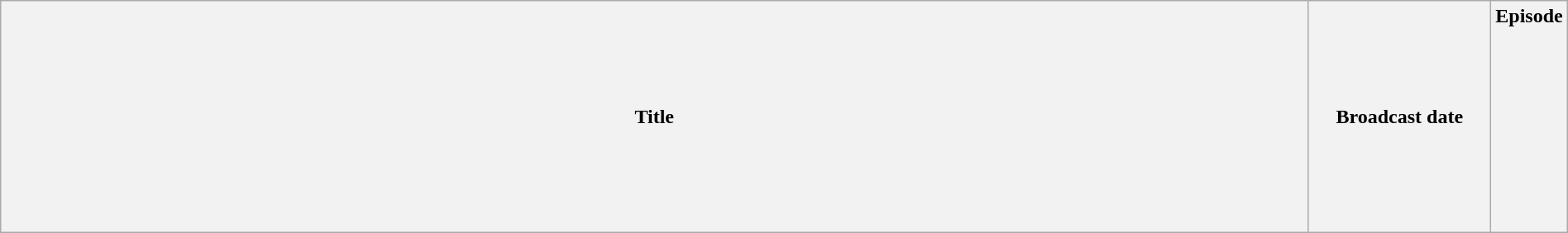<table class="wikitable plainrowheaders" style="width:100%; margin:auto;">
<tr>
<th>Title</th>
<th width="140">Broadcast date</th>
<th width="40">Episode<br><br><br><br><br><br><br><br><br><br></th>
</tr>
</table>
